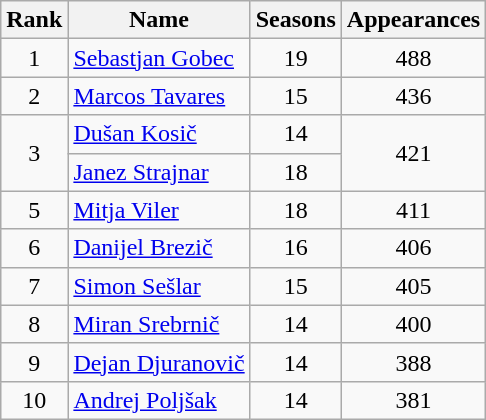<table class="wikitable sortable" style="text-align: center;">
<tr>
<th>Rank</th>
<th class="unsortable">Name</th>
<th>Seasons</th>
<th>Appearances</th>
</tr>
<tr>
<td>1</td>
<td style="text-align: left;"><a href='#'>Sebastjan Gobec</a></td>
<td>19</td>
<td>488</td>
</tr>
<tr>
<td>2</td>
<td style="text-align: left;"><a href='#'>Marcos Tavares</a></td>
<td>15</td>
<td>436</td>
</tr>
<tr>
<td rowspan="2">3</td>
<td style="text-align: left;"><a href='#'>Dušan Kosič</a></td>
<td>14</td>
<td rowspan="2">421</td>
</tr>
<tr>
<td style="text-align: left;"><a href='#'>Janez Strajnar</a></td>
<td>18</td>
</tr>
<tr>
<td>5</td>
<td style="text-align: left;"><a href='#'>Mitja Viler</a></td>
<td>18</td>
<td>411</td>
</tr>
<tr>
<td>6</td>
<td style="text-align: left;"><a href='#'>Danijel Brezič</a></td>
<td>16</td>
<td>406</td>
</tr>
<tr>
<td>7</td>
<td style="text-align: left;"><a href='#'>Simon Sešlar</a></td>
<td>15</td>
<td>405</td>
</tr>
<tr>
<td>8</td>
<td style="text-align: left;"><a href='#'>Miran Srebrnič</a></td>
<td>14</td>
<td>400</td>
</tr>
<tr>
<td>9</td>
<td style="text-align: left;"><a href='#'>Dejan Djuranovič</a></td>
<td>14</td>
<td>388</td>
</tr>
<tr>
<td>10</td>
<td style="text-align: left;"><a href='#'>Andrej Poljšak</a></td>
<td>14</td>
<td>381</td>
</tr>
</table>
